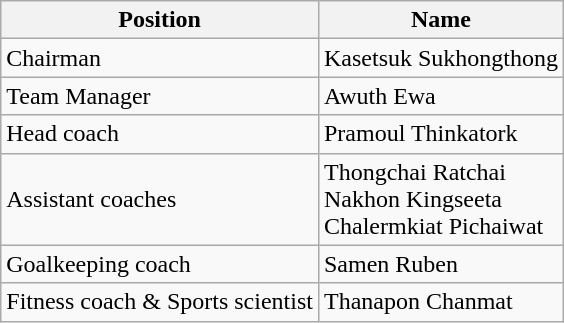<table class="wikitable">
<tr>
<th>Position</th>
<th>Name</th>
</tr>
<tr>
<td>Chairman</td>
<td> Kasetsuk Sukhongthong</td>
</tr>
<tr>
<td>Team Manager</td>
<td> Awuth Ewa</td>
</tr>
<tr>
<td>Head coach</td>
<td> Pramoul Thinkatork</td>
</tr>
<tr>
<td>Assistant coaches</td>
<td> Thongchai Ratchai <br>  Nakhon Kingseeta <br>  Chalermkiat Pichaiwat</td>
</tr>
<tr>
<td>Goalkeeping coach</td>
<td> Samen Ruben</td>
</tr>
<tr>
<td>Fitness coach & Sports scientist</td>
<td> Thanapon Chanmat</td>
</tr>
</table>
